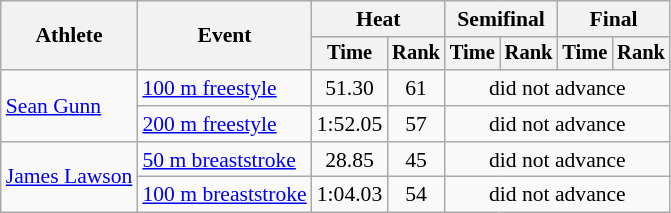<table class=wikitable style=font-size:90%>
<tr>
<th rowspan=2>Athlete</th>
<th rowspan=2>Event</th>
<th colspan=2>Heat</th>
<th colspan=2>Semifinal</th>
<th colspan=2>Final</th>
</tr>
<tr style=font-size:95%>
<th>Time</th>
<th>Rank</th>
<th>Time</th>
<th>Rank</th>
<th>Time</th>
<th>Rank</th>
</tr>
<tr align=center>
<td align=left rowspan=2><a href='#'>Sean Gunn</a></td>
<td align=left><a href='#'>100 m freestyle</a></td>
<td>51.30</td>
<td>61</td>
<td colspan=4>did not advance</td>
</tr>
<tr align=center>
<td align=left><a href='#'>200 m freestyle</a></td>
<td>1:52.05</td>
<td>57</td>
<td colspan=4>did not advance</td>
</tr>
<tr align=center>
<td align=left rowspan=2><a href='#'>James Lawson</a></td>
<td align=left><a href='#'>50 m breaststroke</a></td>
<td>28.85</td>
<td>45</td>
<td colspan=4>did not advance</td>
</tr>
<tr align=center>
<td align=left><a href='#'>100 m breaststroke</a></td>
<td>1:04.03</td>
<td>54</td>
<td colspan=4>did not advance</td>
</tr>
</table>
